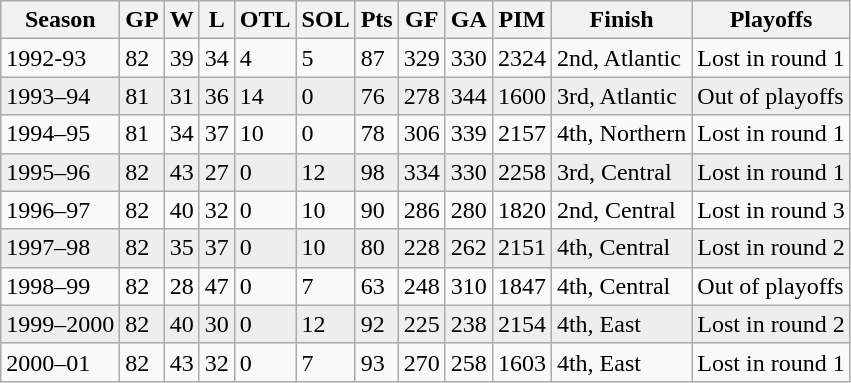<table class="wikitable">
<tr>
<th>Season</th>
<th>GP</th>
<th>W</th>
<th>L</th>
<th>OTL</th>
<th>SOL</th>
<th>Pts</th>
<th>GF</th>
<th>GA</th>
<th>PIM</th>
<th>Finish</th>
<th>Playoffs</th>
</tr>
<tr>
<td>1992-93</td>
<td>82</td>
<td>39</td>
<td>34</td>
<td>4</td>
<td>5</td>
<td>87</td>
<td>329</td>
<td>330</td>
<td>2324</td>
<td>2nd, Atlantic</td>
<td>Lost in round 1</td>
</tr>
<tr bgcolor="#eeeeee">
<td>1993–94</td>
<td>81</td>
<td>31</td>
<td>36</td>
<td>14</td>
<td>0</td>
<td>76</td>
<td>278</td>
<td>344</td>
<td>1600</td>
<td>3rd, Atlantic</td>
<td>Out of playoffs</td>
</tr>
<tr>
<td>1994–95</td>
<td>81</td>
<td>34</td>
<td>37</td>
<td>10</td>
<td>0</td>
<td>78</td>
<td>306</td>
<td>339</td>
<td>2157</td>
<td>4th, Northern</td>
<td>Lost in round 1</td>
</tr>
<tr bgcolor="#eeeeee">
<td>1995–96</td>
<td>82</td>
<td>43</td>
<td>27</td>
<td>0</td>
<td>12</td>
<td>98</td>
<td>334</td>
<td>330</td>
<td>2258</td>
<td>3rd, Central</td>
<td>Lost in round 1</td>
</tr>
<tr>
<td>1996–97</td>
<td>82</td>
<td>40</td>
<td>32</td>
<td>0</td>
<td>10</td>
<td>90</td>
<td>286</td>
<td>280</td>
<td>1820</td>
<td>2nd, Central</td>
<td>Lost in round 3</td>
</tr>
<tr bgcolor="#eeeeee">
<td>1997–98</td>
<td>82</td>
<td>35</td>
<td>37</td>
<td>0</td>
<td>10</td>
<td>80</td>
<td>228</td>
<td>262</td>
<td>2151</td>
<td>4th, Central</td>
<td>Lost in round 2</td>
</tr>
<tr>
<td>1998–99</td>
<td>82</td>
<td>28</td>
<td>47</td>
<td>0</td>
<td>7</td>
<td>63</td>
<td>248</td>
<td>310</td>
<td>1847</td>
<td>4th, Central</td>
<td>Out of playoffs</td>
</tr>
<tr bgcolor="#eeeeee">
<td>1999–2000</td>
<td>82</td>
<td>40</td>
<td>30</td>
<td>0</td>
<td>12</td>
<td>92</td>
<td>225</td>
<td>238</td>
<td>2154</td>
<td>4th, East</td>
<td>Lost in round 2</td>
</tr>
<tr>
<td>2000–01</td>
<td>82</td>
<td>43</td>
<td>32</td>
<td>0</td>
<td>7</td>
<td>93</td>
<td>270</td>
<td>258</td>
<td>1603</td>
<td>4th, East</td>
<td>Lost in round 1</td>
</tr>
</table>
